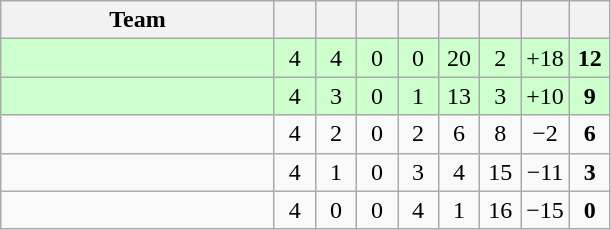<table class="wikitable" style="text-align: center;">
<tr>
<th width="175">Team</th>
<th width="20"></th>
<th width="20"></th>
<th width="20"></th>
<th width="20"></th>
<th width="20"></th>
<th width="20"></th>
<th width="20"></th>
<th width="20"><strong></strong></th>
</tr>
<tr style="background:#ccffcc;">
<td align=left></td>
<td>4</td>
<td>4</td>
<td>0</td>
<td>0</td>
<td>20</td>
<td>2</td>
<td>+18</td>
<td><strong>12</strong></td>
</tr>
<tr style="background:#ccffcc;">
<td align=left></td>
<td>4</td>
<td>3</td>
<td>0</td>
<td>1</td>
<td>13</td>
<td>3</td>
<td>+10</td>
<td><strong>9</strong></td>
</tr>
<tr bgcolor=>
<td align=left></td>
<td>4</td>
<td>2</td>
<td>0</td>
<td>2</td>
<td>6</td>
<td>8</td>
<td>−2</td>
<td><strong>6</strong></td>
</tr>
<tr bgcolor=>
<td align=left></td>
<td>4</td>
<td>1</td>
<td>0</td>
<td>3</td>
<td>4</td>
<td>15</td>
<td>−11</td>
<td><strong>3</strong></td>
</tr>
<tr bgcolor=>
<td align=left></td>
<td>4</td>
<td>0</td>
<td>0</td>
<td>4</td>
<td>1</td>
<td>16</td>
<td>−15</td>
<td><strong>0</strong></td>
</tr>
</table>
